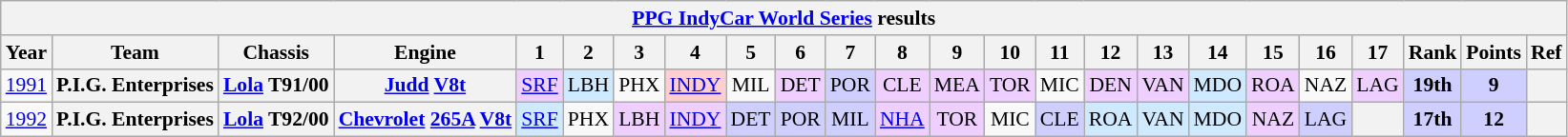<table class="wikitable" style="text-align:center; font-size:90%">
<tr>
<th colspan=43><a href='#'>PPG IndyCar World Series</a> results</th>
</tr>
<tr>
<th>Year</th>
<th>Team</th>
<th>Chassis</th>
<th>Engine</th>
<th>1</th>
<th>2</th>
<th>3</th>
<th>4</th>
<th>5</th>
<th>6</th>
<th>7</th>
<th>8</th>
<th>9</th>
<th>10</th>
<th>11</th>
<th>12</th>
<th>13</th>
<th>14</th>
<th>15</th>
<th>16</th>
<th>17</th>
<th>Rank</th>
<th>Points</th>
<th>Ref</th>
</tr>
<tr>
<td><a href='#'>1991</a></td>
<th>P.I.G. Enterprises</th>
<th><a href='#'>Lola</a> T91/00</th>
<th><a href='#'>Judd</a> <a href='#'>V8</a><a href='#'>t</a></th>
<td style="background:#EFCFFF;"><a href='#'>SRF</a><br></td>
<td style="background:#CFEAFF;">LBH<br></td>
<td>PHX</td>
<td style="background:#ffcfcf;"><a href='#'>INDY</a><br></td>
<td>MIL</td>
<td style="background:#EFCFFF;">DET<br></td>
<td style="background:#CFCFFF;">POR<br></td>
<td style="background:#EFCFFF;">CLE<br></td>
<td style="background:#EFCFFF;">MEA<br></td>
<td style="background:#EFCFFF;">TOR<br></td>
<td>MIC</td>
<td style="background:#EFCFFF;">DEN<br></td>
<td style="background:#EFCFFF;">VAN<br></td>
<td style="background:#CFEAFF;">MDO<br></td>
<td style="background:#EFCFFF;">ROA<br></td>
<td>NAZ</td>
<td style="background:#EFCFFF;">LAG<br></td>
<td style="background:#CFCFFF;"><strong>19th</strong></td>
<td style="background:#CFCFFF;"><strong>9</strong></td>
<th></th>
</tr>
<tr>
<td><a href='#'>1992</a></td>
<th>P.I.G. Enterprises</th>
<th><a href='#'>Lola</a> T92/00</th>
<th><a href='#'>Chevrolet</a> <a href='#'>265A</a> <a href='#'>V8</a><a href='#'>t</a></th>
<td style="background:#CFEAFF;"><a href='#'>SRF</a><br></td>
<td>PHX</td>
<td style="background:#EFCFFF;">LBH<br></td>
<td style="background:#EFCFFF;"><a href='#'>INDY</a><br></td>
<td style="background:#CFCFFF;">DET<br></td>
<td style="background:#CFCFFF;">POR<br></td>
<td style="background:#CFCFFF;">MIL<br></td>
<td style="background:#EFCFFF;"><a href='#'>NHA</a><br></td>
<td style="background:#EFCFFF;">TOR<br></td>
<td>MIC</td>
<td style="background:#CFCFFF;">CLE<br></td>
<td style="background:#CFEAFF;">ROA<br></td>
<td style="background:#CFEAFF;">VAN<br></td>
<td style="background:#CFEAFF;">MDO<br></td>
<td style="background:#EFCFFF;">NAZ<br></td>
<td style="background:#CFCFFF;">LAG<br></td>
<th></th>
<td style="background:#CFCFFF;"><strong>17th</strong></td>
<td style="background:#CFCFFF;"><strong>12</strong></td>
<th></th>
</tr>
</table>
